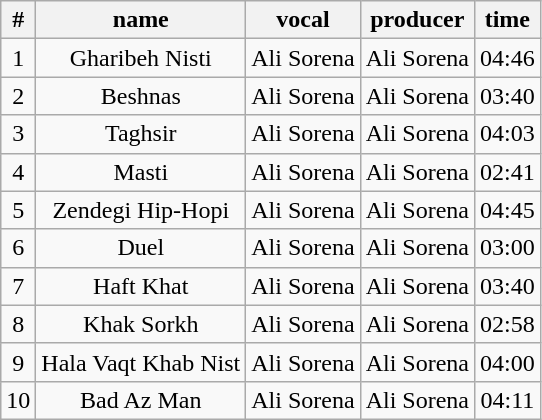<table class="wikitable" style="text-align:center;">
<tr>
<th>#</th>
<th>name</th>
<th>vocal</th>
<th>producer</th>
<th>time</th>
</tr>
<tr>
<td>1</td>
<td>Gharibeh Nisti</td>
<td>Ali Sorena</td>
<td>Ali Sorena</td>
<td>04:46</td>
</tr>
<tr>
<td>2</td>
<td>Beshnas</td>
<td>Ali Sorena</td>
<td>Ali Sorena</td>
<td>03:40</td>
</tr>
<tr>
<td>3</td>
<td>Taghsir</td>
<td>Ali Sorena</td>
<td>Ali Sorena</td>
<td>04:03</td>
</tr>
<tr>
<td>4</td>
<td>Masti</td>
<td>Ali Sorena</td>
<td>Ali Sorena</td>
<td>02:41</td>
</tr>
<tr>
<td>5</td>
<td>Zendegi Hip-Hopi</td>
<td>Ali Sorena</td>
<td>Ali Sorena</td>
<td>04:45</td>
</tr>
<tr>
<td>6</td>
<td>Duel</td>
<td>Ali Sorena</td>
<td>Ali Sorena</td>
<td>03:00</td>
</tr>
<tr>
<td>7</td>
<td>Haft Khat</td>
<td>Ali Sorena</td>
<td>Ali Sorena</td>
<td>03:40</td>
</tr>
<tr>
<td>8</td>
<td>Khak Sorkh</td>
<td>Ali Sorena</td>
<td>Ali Sorena</td>
<td>02:58</td>
</tr>
<tr>
<td>9</td>
<td>Hala Vaqt Khab Nist</td>
<td>Ali Sorena</td>
<td>Ali Sorena</td>
<td>04:00</td>
</tr>
<tr>
<td>10</td>
<td>Bad Az Man</td>
<td>Ali Sorena</td>
<td>Ali Sorena</td>
<td>04:11</td>
</tr>
</table>
